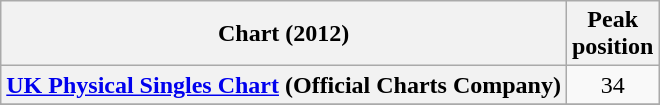<table class="wikitable plainrowheaders" style="text-align:center;">
<tr>
<th scope="col">Chart (2012)</th>
<th scope="col">Peak<br>position</th>
</tr>
<tr>
<th scope="row"><a href='#'>UK Physical Singles Chart</a> (Official Charts Company)</th>
<td align="center">34</td>
</tr>
<tr>
</tr>
</table>
